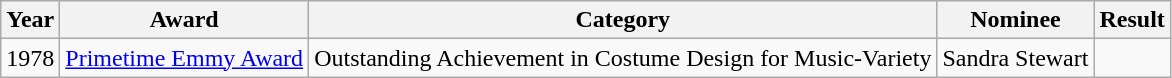<table class="wikitable plainrowheaders">
<tr>
<th>Year</th>
<th>Award</th>
<th>Category</th>
<th>Nominee</th>
<th>Result</th>
</tr>
<tr>
<td>1978</td>
<td><a href='#'>Primetime Emmy Award</a></td>
<td>Outstanding Achievement in Costume Design for Music-Variety</td>
<td>Sandra Stewart</td>
<td></td>
</tr>
</table>
